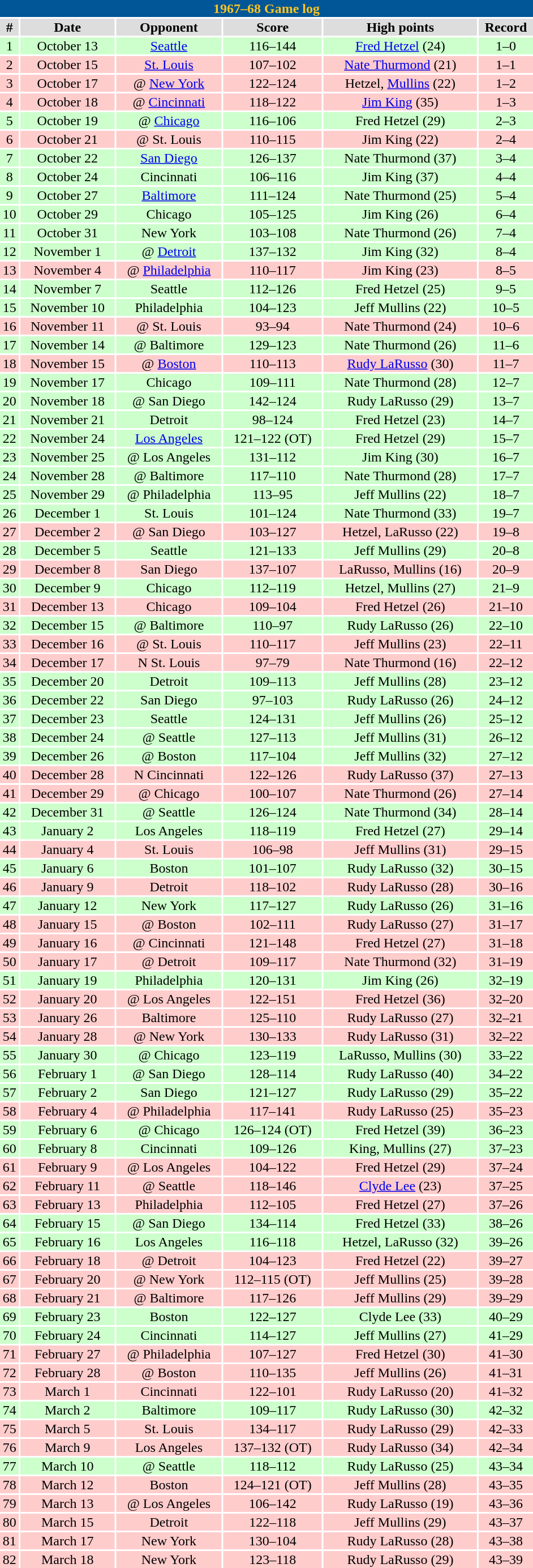<table class="toccolours collapsible" width=50% style="clear:both; margin:1.5em auto; text-align:center">
<tr>
<th colspan=11 style="background:#005696; color:#FFC423;">1967–68 Game log</th>
</tr>
<tr align="center" bgcolor="#dddddd">
<td><strong>#</strong></td>
<td><strong>Date</strong></td>
<td><strong>Opponent</strong></td>
<td><strong>Score</strong></td>
<td><strong>High points</strong></td>
<td><strong>Record</strong></td>
</tr>
<tr align="center" bgcolor="#ccffcc">
<td>1</td>
<td>October 13</td>
<td><a href='#'>Seattle</a></td>
<td>116–144</td>
<td><a href='#'>Fred Hetzel</a> (24)</td>
<td>1–0</td>
</tr>
<tr align="center" bgcolor="#ffcccc">
<td>2</td>
<td>October 15</td>
<td><a href='#'>St. Louis</a></td>
<td>107–102</td>
<td><a href='#'>Nate Thurmond</a> (21)</td>
<td>1–1</td>
</tr>
<tr align="center" bgcolor="#ffcccc">
<td>3</td>
<td>October 17</td>
<td>@ <a href='#'>New York</a></td>
<td>122–124</td>
<td>Hetzel, <a href='#'>Mullins</a> (22)</td>
<td>1–2</td>
</tr>
<tr align="center" bgcolor="#ffcccc">
<td>4</td>
<td>October 18</td>
<td>@ <a href='#'>Cincinnati</a></td>
<td>118–122</td>
<td><a href='#'>Jim King</a> (35)</td>
<td>1–3</td>
</tr>
<tr align="center" bgcolor="#ccffcc">
<td>5</td>
<td>October 19</td>
<td>@ <a href='#'>Chicago</a></td>
<td>116–106</td>
<td>Fred Hetzel (29)</td>
<td>2–3</td>
</tr>
<tr align="center" bgcolor="#ffcccc">
<td>6</td>
<td>October 21</td>
<td>@ St. Louis</td>
<td>110–115</td>
<td>Jim King (22)</td>
<td>2–4</td>
</tr>
<tr align="center" bgcolor="#ccffcc">
<td>7</td>
<td>October 22</td>
<td><a href='#'>San Diego</a></td>
<td>126–137</td>
<td>Nate Thurmond (37)</td>
<td>3–4</td>
</tr>
<tr align="center" bgcolor="#ccffcc">
<td>8</td>
<td>October 24</td>
<td>Cincinnati</td>
<td>106–116</td>
<td>Jim King (37)</td>
<td>4–4</td>
</tr>
<tr align="center" bgcolor="#ccffcc">
<td>9</td>
<td>October 27</td>
<td><a href='#'>Baltimore</a></td>
<td>111–124</td>
<td>Nate Thurmond (25)</td>
<td>5–4</td>
</tr>
<tr align="center" bgcolor="#ccffcc">
<td>10</td>
<td>October 29</td>
<td>Chicago</td>
<td>105–125</td>
<td>Jim King (26)</td>
<td>6–4</td>
</tr>
<tr align="center" bgcolor="#ccffcc">
<td>11</td>
<td>October 31</td>
<td>New York</td>
<td>103–108</td>
<td>Nate Thurmond (26)</td>
<td>7–4</td>
</tr>
<tr align="center" bgcolor="#ccffcc">
<td>12</td>
<td>November 1</td>
<td>@ <a href='#'>Detroit</a></td>
<td>137–132</td>
<td>Jim King (32)</td>
<td>8–4</td>
</tr>
<tr align="center" bgcolor="#ffcccc">
<td>13</td>
<td>November 4</td>
<td>@ <a href='#'>Philadelphia</a></td>
<td>110–117</td>
<td>Jim King (23)</td>
<td>8–5</td>
</tr>
<tr align="center" bgcolor="#ccffcc">
<td>14</td>
<td>November 7</td>
<td>Seattle</td>
<td>112–126</td>
<td>Fred Hetzel (25)</td>
<td>9–5</td>
</tr>
<tr align="center" bgcolor="#ccffcc">
<td>15</td>
<td>November 10</td>
<td>Philadelphia</td>
<td>104–123</td>
<td>Jeff Mullins (22)</td>
<td>10–5</td>
</tr>
<tr align="center" bgcolor="#ffcccc">
<td>16</td>
<td>November 11</td>
<td>@ St. Louis</td>
<td>93–94</td>
<td>Nate Thurmond (24)</td>
<td>10–6</td>
</tr>
<tr align="center" bgcolor="#ccffcc">
<td>17</td>
<td>November 14</td>
<td>@ Baltimore</td>
<td>129–123</td>
<td>Nate Thurmond (26)</td>
<td>11–6</td>
</tr>
<tr align="center" bgcolor="#ffcccc">
<td>18</td>
<td>November 15</td>
<td>@ <a href='#'>Boston</a></td>
<td>110–113</td>
<td><a href='#'>Rudy LaRusso</a> (30)</td>
<td>11–7</td>
</tr>
<tr align="center" bgcolor="#ccffcc">
<td>19</td>
<td>November 17</td>
<td>Chicago</td>
<td>109–111</td>
<td>Nate Thurmond (28)</td>
<td>12–7</td>
</tr>
<tr align="center" bgcolor="#ccffcc">
<td>20</td>
<td>November 18</td>
<td>@ San Diego</td>
<td>142–124</td>
<td>Rudy LaRusso (29)</td>
<td>13–7</td>
</tr>
<tr align="center" bgcolor="#ccffcc">
<td>21</td>
<td>November 21</td>
<td>Detroit</td>
<td>98–124</td>
<td>Fred Hetzel (23)</td>
<td>14–7</td>
</tr>
<tr align="center" bgcolor="#ccffcc">
<td>22</td>
<td>November 24</td>
<td><a href='#'>Los Angeles</a></td>
<td>121–122 (OT)</td>
<td>Fred Hetzel (29)</td>
<td>15–7</td>
</tr>
<tr align="center" bgcolor="#ccffcc">
<td>23</td>
<td>November 25</td>
<td>@ Los Angeles</td>
<td>131–112</td>
<td>Jim King (30)</td>
<td>16–7</td>
</tr>
<tr align="center" bgcolor="#ccffcc">
<td>24</td>
<td>November 28</td>
<td>@ Baltimore</td>
<td>117–110</td>
<td>Nate Thurmond (28)</td>
<td>17–7</td>
</tr>
<tr align="center" bgcolor="#ccffcc">
<td>25</td>
<td>November 29</td>
<td>@ Philadelphia</td>
<td>113–95</td>
<td>Jeff Mullins (22)</td>
<td>18–7</td>
</tr>
<tr align="center" bgcolor="#ccffcc">
<td>26</td>
<td>December 1</td>
<td>St. Louis</td>
<td>101–124</td>
<td>Nate Thurmond (33)</td>
<td>19–7</td>
</tr>
<tr align="center" bgcolor="#ffcccc">
<td>27</td>
<td>December 2</td>
<td>@ San Diego</td>
<td>103–127</td>
<td>Hetzel, LaRusso (22)</td>
<td>19–8</td>
</tr>
<tr align="center" bgcolor="#ccffcc">
<td>28</td>
<td>December 5</td>
<td>Seattle</td>
<td>121–133</td>
<td>Jeff Mullins (29)</td>
<td>20–8</td>
</tr>
<tr align="center" bgcolor="#ffcccc">
<td>29</td>
<td>December 8</td>
<td>San Diego</td>
<td>137–107</td>
<td>LaRusso, Mullins (16)</td>
<td>20–9</td>
</tr>
<tr align="center" bgcolor="#ccffcc">
<td>30</td>
<td>December 9</td>
<td>Chicago</td>
<td>112–119</td>
<td>Hetzel, Mullins (27)</td>
<td>21–9</td>
</tr>
<tr align="center" bgcolor="#ffcccc">
<td>31</td>
<td>December 13</td>
<td>Chicago</td>
<td>109–104</td>
<td>Fred Hetzel (26)</td>
<td>21–10</td>
</tr>
<tr align="center" bgcolor="#ccffcc">
<td>32</td>
<td>December 15</td>
<td>@ Baltimore</td>
<td>110–97</td>
<td>Rudy LaRusso (26)</td>
<td>22–10</td>
</tr>
<tr align="center" bgcolor="#ffcccc">
<td>33</td>
<td>December 16</td>
<td>@ St. Louis</td>
<td>110–117</td>
<td>Jeff Mullins (23)</td>
<td>22–11</td>
</tr>
<tr align="center" bgcolor="#ffcccc">
<td>34</td>
<td>December 17</td>
<td>N St. Louis</td>
<td>97–79</td>
<td>Nate Thurmond (16)</td>
<td>22–12</td>
</tr>
<tr align="center" bgcolor="#ccffcc">
<td>35</td>
<td>December 20</td>
<td>Detroit</td>
<td>109–113</td>
<td>Jeff Mullins (28)</td>
<td>23–12</td>
</tr>
<tr align="center" bgcolor="#ccffcc">
<td>36</td>
<td>December 22</td>
<td>San Diego</td>
<td>97–103</td>
<td>Rudy LaRusso (26)</td>
<td>24–12</td>
</tr>
<tr align="center" bgcolor="#ccffcc">
<td>37</td>
<td>December 23</td>
<td>Seattle</td>
<td>124–131</td>
<td>Jeff Mullins (26)</td>
<td>25–12</td>
</tr>
<tr align="center" bgcolor="#ccffcc">
<td>38</td>
<td>December 24</td>
<td>@ Seattle</td>
<td>127–113</td>
<td>Jeff Mullins (31)</td>
<td>26–12</td>
</tr>
<tr align="center" bgcolor="#ccffcc">
<td>39</td>
<td>December 26</td>
<td>@ Boston</td>
<td>117–104</td>
<td>Jeff Mullins (32)</td>
<td>27–12</td>
</tr>
<tr align="center" bgcolor="#ffcccc">
<td>40</td>
<td>December 28</td>
<td>N Cincinnati</td>
<td>122–126</td>
<td>Rudy LaRusso (37)</td>
<td>27–13</td>
</tr>
<tr align="center" bgcolor="#ffcccc">
<td>41</td>
<td>December 29</td>
<td>@ Chicago</td>
<td>100–107</td>
<td>Nate Thurmond (26)</td>
<td>27–14</td>
</tr>
<tr align="center" bgcolor="#ccffcc">
<td>42</td>
<td>December 31</td>
<td>@ Seattle</td>
<td>126–124</td>
<td>Nate Thurmond (34)</td>
<td>28–14</td>
</tr>
<tr align="center" bgcolor="#ccffcc">
<td>43</td>
<td>January 2</td>
<td>Los Angeles</td>
<td>118–119</td>
<td>Fred Hetzel (27)</td>
<td>29–14</td>
</tr>
<tr align="center" bgcolor="#ffcccc">
<td>44</td>
<td>January 4</td>
<td>St. Louis</td>
<td>106–98</td>
<td>Jeff Mullins (31)</td>
<td>29–15</td>
</tr>
<tr align="center" bgcolor="#ccffcc">
<td>45</td>
<td>January 6</td>
<td>Boston</td>
<td>101–107</td>
<td>Rudy LaRusso (32)</td>
<td>30–15</td>
</tr>
<tr align="center" bgcolor="#ffcccc">
<td>46</td>
<td>January 9</td>
<td>Detroit</td>
<td>118–102</td>
<td>Rudy LaRusso (28)</td>
<td>30–16</td>
</tr>
<tr align="center" bgcolor="#ccffcc">
<td>47</td>
<td>January 12</td>
<td>New York</td>
<td>117–127</td>
<td>Rudy LaRusso (26)</td>
<td>31–16</td>
</tr>
<tr align="center" bgcolor="#ffcccc">
<td>48</td>
<td>January 15</td>
<td>@ Boston</td>
<td>102–111</td>
<td>Rudy LaRusso (27)</td>
<td>31–17</td>
</tr>
<tr align="center" bgcolor="#ffcccc">
<td>49</td>
<td>January 16</td>
<td>@ Cincinnati</td>
<td>121–148</td>
<td>Fred Hetzel (27)</td>
<td>31–18</td>
</tr>
<tr align="center" bgcolor="#ffcccc">
<td>50</td>
<td>January 17</td>
<td>@ Detroit</td>
<td>109–117</td>
<td>Nate Thurmond (32)</td>
<td>31–19</td>
</tr>
<tr align="center" bgcolor="#ccffcc">
<td>51</td>
<td>January 19</td>
<td>Philadelphia</td>
<td>120–131</td>
<td>Jim King (26)</td>
<td>32–19</td>
</tr>
<tr align="center" bgcolor="#ffcccc">
<td>52</td>
<td>January 20</td>
<td>@ Los Angeles</td>
<td>122–151</td>
<td>Fred Hetzel (36)</td>
<td>32–20</td>
</tr>
<tr align="center" bgcolor="#ffcccc">
<td>53</td>
<td>January 26</td>
<td>Baltimore</td>
<td>125–110</td>
<td>Rudy LaRusso (27)</td>
<td>32–21</td>
</tr>
<tr align="center" bgcolor="#ffcccc">
<td>54</td>
<td>January 28</td>
<td>@ New York</td>
<td>130–133</td>
<td>Rudy LaRusso (31)</td>
<td>32–22</td>
</tr>
<tr align="center" bgcolor="#ccffcc">
<td>55</td>
<td>January 30</td>
<td>@ Chicago</td>
<td>123–119</td>
<td>LaRusso, Mullins (30)</td>
<td>33–22</td>
</tr>
<tr align="center" bgcolor="#ccffcc">
<td>56</td>
<td>February 1</td>
<td>@ San Diego</td>
<td>128–114</td>
<td>Rudy LaRusso (40)</td>
<td>34–22</td>
</tr>
<tr align="center" bgcolor="#ccffcc">
<td>57</td>
<td>February 2</td>
<td>San Diego</td>
<td>121–127</td>
<td>Rudy LaRusso (29)</td>
<td>35–22</td>
</tr>
<tr align="center" bgcolor="#ffcccc">
<td>58</td>
<td>February 4</td>
<td>@ Philadelphia</td>
<td>117–141</td>
<td>Rudy LaRusso (25)</td>
<td>35–23</td>
</tr>
<tr align="center" bgcolor="#ccffcc">
<td>59</td>
<td>February 6</td>
<td>@ Chicago</td>
<td>126–124 (OT)</td>
<td>Fred Hetzel (39)</td>
<td>36–23</td>
</tr>
<tr align="center" bgcolor="#ccffcc">
<td>60</td>
<td>February 8</td>
<td>Cincinnati</td>
<td>109–126</td>
<td>King, Mullins (27)</td>
<td>37–23</td>
</tr>
<tr align="center" bgcolor="#ffcccc">
<td>61</td>
<td>February 9</td>
<td>@ Los Angeles</td>
<td>104–122</td>
<td>Fred Hetzel (29)</td>
<td>37–24</td>
</tr>
<tr align="center" bgcolor="#ffcccc">
<td>62</td>
<td>February 11</td>
<td>@ Seattle</td>
<td>118–146</td>
<td><a href='#'>Clyde Lee</a> (23)</td>
<td>37–25</td>
</tr>
<tr align="center" bgcolor="#ffcccc">
<td>63</td>
<td>February 13</td>
<td>Philadelphia</td>
<td>112–105</td>
<td>Fred Hetzel (27)</td>
<td>37–26</td>
</tr>
<tr align="center" bgcolor="#ccffcc">
<td>64</td>
<td>February 15</td>
<td>@ San Diego</td>
<td>134–114</td>
<td>Fred Hetzel (33)</td>
<td>38–26</td>
</tr>
<tr align="center" bgcolor="#ccffcc">
<td>65</td>
<td>February 16</td>
<td>Los Angeles</td>
<td>116–118</td>
<td>Hetzel, LaRusso (32)</td>
<td>39–26</td>
</tr>
<tr align="center" bgcolor="#ffcccc">
<td>66</td>
<td>February 18</td>
<td>@ Detroit</td>
<td>104–123</td>
<td>Fred Hetzel (22)</td>
<td>39–27</td>
</tr>
<tr align="center" bgcolor="#ffcccc">
<td>67</td>
<td>February 20</td>
<td>@ New York</td>
<td>112–115 (OT)</td>
<td>Jeff Mullins (25)</td>
<td>39–28</td>
</tr>
<tr align="center" bgcolor="#ffcccc">
<td>68</td>
<td>February 21</td>
<td>@ Baltimore</td>
<td>117–126</td>
<td>Jeff Mullins (29)</td>
<td>39–29</td>
</tr>
<tr align="center" bgcolor="#ccffcc">
<td>69</td>
<td>February 23</td>
<td>Boston</td>
<td>122–127</td>
<td>Clyde Lee (33)</td>
<td>40–29</td>
</tr>
<tr align="center" bgcolor="#ccffcc">
<td>70</td>
<td>February 24</td>
<td>Cincinnati</td>
<td>114–127</td>
<td>Jeff Mullins (27)</td>
<td>41–29</td>
</tr>
<tr align="center" bgcolor="#ffcccc">
<td>71</td>
<td>February 27</td>
<td>@ Philadelphia</td>
<td>107–127</td>
<td>Fred Hetzel (30)</td>
<td>41–30</td>
</tr>
<tr align="center" bgcolor="#ffcccc">
<td>72</td>
<td>February 28</td>
<td>@ Boston</td>
<td>110–135</td>
<td>Jeff Mullins (26)</td>
<td>41–31</td>
</tr>
<tr align="center" bgcolor="#ffcccc">
<td>73</td>
<td>March 1</td>
<td>Cincinnati</td>
<td>122–101</td>
<td>Rudy LaRusso (20)</td>
<td>41–32</td>
</tr>
<tr align="center" bgcolor="#ccffcc">
<td>74</td>
<td>March 2</td>
<td>Baltimore</td>
<td>109–117</td>
<td>Rudy LaRusso (30)</td>
<td>42–32</td>
</tr>
<tr align="center" bgcolor="#ffcccc">
<td>75</td>
<td>March 5</td>
<td>St. Louis</td>
<td>134–117</td>
<td>Rudy LaRusso (29)</td>
<td>42–33</td>
</tr>
<tr align="center" bgcolor="#ffcccc">
<td>76</td>
<td>March 9</td>
<td>Los Angeles</td>
<td>137–132 (OT)</td>
<td>Rudy LaRusso (34)</td>
<td>42–34</td>
</tr>
<tr align="center" bgcolor="#ccffcc">
<td>77</td>
<td>March 10</td>
<td>@ Seattle</td>
<td>118–112</td>
<td>Rudy LaRusso (25)</td>
<td>43–34</td>
</tr>
<tr align="center" bgcolor="#ffcccc">
<td>78</td>
<td>March 12</td>
<td>Boston</td>
<td>124–121 (OT)</td>
<td>Jeff Mullins (28)</td>
<td>43–35</td>
</tr>
<tr align="center" bgcolor="#ffcccc">
<td>79</td>
<td>March 13</td>
<td>@ Los Angeles</td>
<td>106–142</td>
<td>Rudy LaRusso (19)</td>
<td>43–36</td>
</tr>
<tr align="center" bgcolor="#ffcccc">
<td>80</td>
<td>March 15</td>
<td>Detroit</td>
<td>122–118</td>
<td>Jeff Mullins (29)</td>
<td>43–37</td>
</tr>
<tr align="center" bgcolor="#ffcccc">
<td>81</td>
<td>March 17</td>
<td>New York</td>
<td>130–104</td>
<td>Rudy LaRusso (28)</td>
<td>43–38</td>
</tr>
<tr align="center" bgcolor="#ffcccc">
<td>82</td>
<td>March 18</td>
<td>New York</td>
<td>123–118</td>
<td>Rudy LaRusso (29)</td>
<td>43–39</td>
</tr>
</table>
